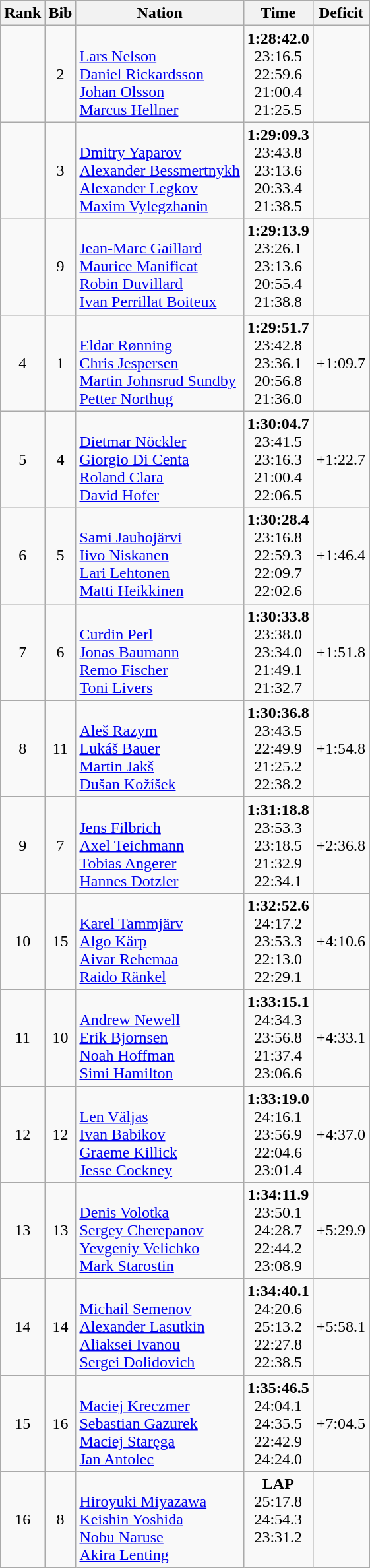<table class="wikitable sortable" style="text-align:center">
<tr>
<th>Rank</th>
<th>Bib</th>
<th>Nation</th>
<th>Time</th>
<th>Deficit</th>
</tr>
<tr>
<td></td>
<td>2</td>
<td align=left><br><a href='#'>Lars Nelson</a><br><a href='#'>Daniel Rickardsson</a><br><a href='#'>Johan Olsson</a><br><a href='#'>Marcus Hellner</a></td>
<td><strong>1:28:42.0</strong><br>23:16.5<br>22:59.6<br>21:00.4<br>21:25.5</td>
<td></td>
</tr>
<tr>
<td></td>
<td>3</td>
<td align=left><br><a href='#'>Dmitry Yaparov</a><br><a href='#'>Alexander Bessmertnykh</a><br><a href='#'>Alexander Legkov</a><br><a href='#'>Maxim Vylegzhanin</a></td>
<td><strong>1:29:09.3</strong><br>23:43.8<br>23:13.6<br>20:33.4<br>21:38.5</td>
<td></td>
</tr>
<tr>
<td></td>
<td>9</td>
<td align=left><br><a href='#'>Jean-Marc Gaillard</a><br><a href='#'>Maurice Manificat</a><br><a href='#'>Robin Duvillard</a><br><a href='#'>Ivan Perrillat Boiteux</a></td>
<td><strong>1:29:13.9</strong><br>23:26.1<br>23:13.6<br>20:55.4<br>21:38.8</td>
<td></td>
</tr>
<tr>
<td>4</td>
<td>1</td>
<td align=left><br><a href='#'>Eldar Rønning</a><br><a href='#'>Chris Jespersen</a><br><a href='#'>Martin Johnsrud Sundby</a><br><a href='#'>Petter Northug</a></td>
<td><strong>1:29:51.7</strong><br>23:42.8<br>23:36.1<br>20:56.8<br>21:36.0</td>
<td>+1:09.7</td>
</tr>
<tr>
<td>5</td>
<td>4</td>
<td align=left><br><a href='#'>Dietmar Nöckler</a><br><a href='#'>Giorgio Di Centa</a><br><a href='#'>Roland Clara</a><br><a href='#'>David Hofer</a></td>
<td><strong>1:30:04.7</strong><br>23:41.5<br>23:16.3<br>21:00.4<br>22:06.5</td>
<td>+1:22.7</td>
</tr>
<tr>
<td>6</td>
<td>5</td>
<td align=left><br><a href='#'>Sami Jauhojärvi</a> <br><a href='#'>Iivo Niskanen</a><br><a href='#'>Lari Lehtonen</a><br><a href='#'>Matti Heikkinen</a></td>
<td><strong>1:30:28.4</strong><br>23:16.8<br>22:59.3<br>22:09.7<br>22:02.6</td>
<td>+1:46.4</td>
</tr>
<tr>
<td>7</td>
<td>6</td>
<td align=left><br><a href='#'>Curdin Perl</a><br><a href='#'>Jonas Baumann</a><br><a href='#'>Remo Fischer</a><br><a href='#'>Toni Livers</a></td>
<td><strong>1:30:33.8</strong><br>23:38.0<br>23:34.0<br>21:49.1<br>21:32.7</td>
<td>+1:51.8</td>
</tr>
<tr>
<td>8</td>
<td>11</td>
<td align=left><br><a href='#'>Aleš Razym</a><br><a href='#'>Lukáš Bauer</a><br><a href='#'>Martin Jakš</a><br><a href='#'>Dušan Kožíšek</a></td>
<td><strong>1:30:36.8</strong><br>23:43.5<br>22:49.9<br>21:25.2<br>22:38.2</td>
<td>+1:54.8</td>
</tr>
<tr>
<td>9</td>
<td>7</td>
<td align=left><br><a href='#'>Jens Filbrich</a><br><a href='#'>Axel Teichmann</a><br><a href='#'>Tobias Angerer</a><br><a href='#'>Hannes Dotzler</a></td>
<td><strong>1:31:18.8</strong><br>23:53.3<br>23:18.5<br>21:32.9<br>22:34.1</td>
<td>+2:36.8</td>
</tr>
<tr>
<td>10</td>
<td>15</td>
<td align=left><br><a href='#'>Karel Tammjärv</a><br><a href='#'>Algo Kärp</a><br><a href='#'>Aivar Rehemaa</a><br><a href='#'>Raido Ränkel</a></td>
<td><strong>1:32:52.6</strong><br>24:17.2<br>23:53.3<br>22:13.0<br>22:29.1</td>
<td>+4:10.6</td>
</tr>
<tr>
<td>11</td>
<td>10</td>
<td align=left><br><a href='#'>Andrew Newell</a><br><a href='#'>Erik Bjornsen</a><br><a href='#'>Noah Hoffman</a><br><a href='#'>Simi Hamilton</a></td>
<td><strong>1:33:15.1</strong><br>24:34.3<br>23:56.8<br>21:37.4<br>23:06.6</td>
<td>+4:33.1</td>
</tr>
<tr>
<td>12</td>
<td>12</td>
<td align=left><br><a href='#'>Len Väljas</a><br><a href='#'>Ivan Babikov</a><br><a href='#'>Graeme Killick</a><br><a href='#'>Jesse Cockney</a></td>
<td><strong>1:33:19.0</strong><br>24:16.1<br>23:56.9<br>22:04.6<br>23:01.4</td>
<td>+4:37.0</td>
</tr>
<tr>
<td>13</td>
<td>13</td>
<td align=left><br><a href='#'>Denis Volotka</a><br><a href='#'>Sergey Cherepanov</a><br><a href='#'>Yevgeniy Velichko</a><br><a href='#'>Mark Starostin</a></td>
<td><strong>1:34:11.9</strong><br>23:50.1<br>24:28.7<br>22:44.2<br>23:08.9</td>
<td>+5:29.9</td>
</tr>
<tr>
<td>14</td>
<td>14</td>
<td align=left><br><a href='#'>Michail Semenov</a><br><a href='#'>Alexander Lasutkin</a><br><a href='#'>Aliaksei Ivanou</a><br><a href='#'>Sergei Dolidovich</a></td>
<td><strong>1:34:40.1</strong><br>24:20.6<br>25:13.2<br>22:27.8<br>22:38.5</td>
<td>+5:58.1</td>
</tr>
<tr>
<td>15</td>
<td>16</td>
<td align=left><br><a href='#'>Maciej Kreczmer</a><br><a href='#'>Sebastian Gazurek</a><br><a href='#'>Maciej Staręga</a><br><a href='#'>Jan Antolec</a></td>
<td><strong>1:35:46.5</strong><br>24:04.1<br>24:35.5<br>22:42.9<br>24:24.0</td>
<td>+7:04.5</td>
</tr>
<tr>
<td>16</td>
<td>8</td>
<td align=left><br><a href='#'>Hiroyuki Miyazawa</a><br><a href='#'>Keishin Yoshida</a><br><a href='#'>Nobu Naruse</a><br><a href='#'>Akira Lenting</a></td>
<td valign=top><strong>LAP</strong><br>25:17.8<br>24:54.3 <br>23:31.2</td>
<td></td>
</tr>
</table>
